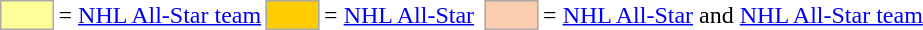<table>
<tr>
<td style="background-color:#FFFF99; border:1px solid #aaaaaa; width:2em;"></td>
<td>= <a href='#'>NHL All-Star team</a></td>
<td style="background-color:#FFCC00; border:1px solid #aaaaaa; width:2em;"></td>
<td>= <a href='#'>NHL All-Star</a></td>
<td></td>
<td style="background-color:#FBCEB1; border:1px solid #aaaaaa; width:2em;"></td>
<td>= <a href='#'>NHL All-Star</a>  and <a href='#'>NHL All-Star team</a><br></td>
</tr>
</table>
